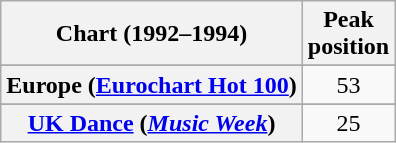<table class="wikitable sortable plainrowheaders" style="text-align:center">
<tr>
<th>Chart (1992–1994)</th>
<th>Peak<br>position</th>
</tr>
<tr>
</tr>
<tr>
</tr>
<tr>
<th scope="row">Europe (<a href='#'>Eurochart Hot 100</a>)</th>
<td style="text-align:center;">53</td>
</tr>
<tr>
</tr>
<tr>
</tr>
<tr>
<th scope="row"><a href='#'>UK Dance</a> (<em><a href='#'>Music Week</a></em>)</th>
<td>25</td>
</tr>
</table>
